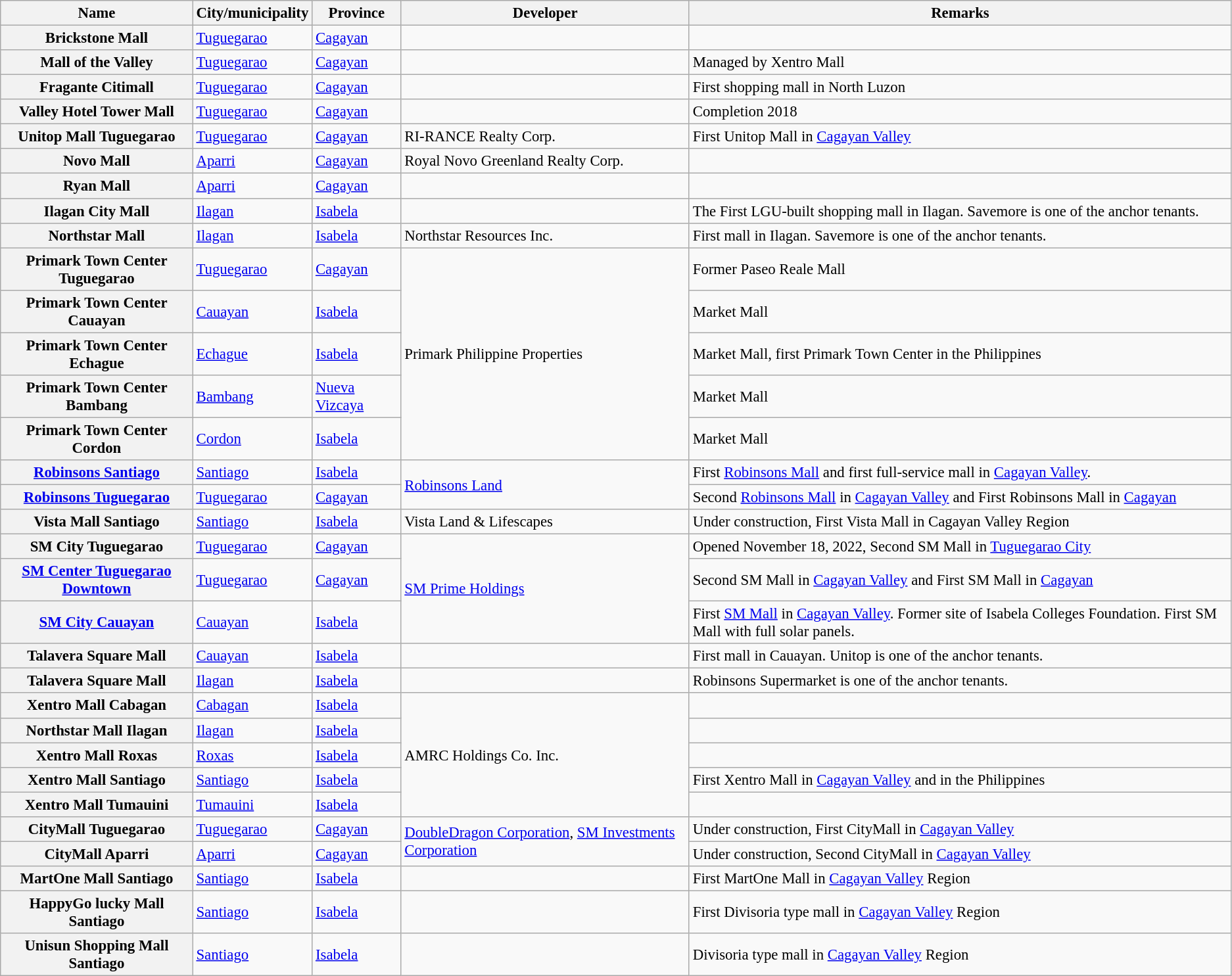<table class="wikitable sortable plainrowheaders" style="font-size:95%;">
<tr>
<th scope="col">Name</th>
<th scope="col">City/municipality</th>
<th scope="col">Province</th>
<th scope="col">Developer</th>
<th scope="col" class="unsortable">Remarks</th>
</tr>
<tr>
<th scope="row">Brickstone Mall</th>
<td><a href='#'>Tuguegarao</a></td>
<td><a href='#'>Cagayan</a></td>
<td></td>
<td></td>
</tr>
<tr>
<th scope="row">Mall of the Valley</th>
<td><a href='#'>Tuguegarao</a></td>
<td><a href='#'>Cagayan</a></td>
<td></td>
<td>Managed by Xentro Mall</td>
</tr>
<tr>
<th scope="row">Fragante Citimall</th>
<td><a href='#'>Tuguegarao</a></td>
<td><a href='#'>Cagayan</a></td>
<td></td>
<td>First shopping mall in North Luzon</td>
</tr>
<tr>
<th scope="row">Valley Hotel Tower Mall</th>
<td><a href='#'>Tuguegarao</a></td>
<td><a href='#'>Cagayan</a></td>
<td></td>
<td>Completion 2018</td>
</tr>
<tr>
<th scope="row">Unitop Mall Tuguegarao</th>
<td><a href='#'>Tuguegarao</a></td>
<td><a href='#'>Cagayan</a></td>
<td>RI-RANCE Realty Corp.</td>
<td>First Unitop Mall in <a href='#'>Cagayan Valley</a></td>
</tr>
<tr>
<th scope="row">Novo Mall</th>
<td><a href='#'>Aparri</a></td>
<td><a href='#'>Cagayan</a></td>
<td>Royal Novo Greenland Realty Corp.</td>
<td></td>
</tr>
<tr>
<th scope="row">Ryan Mall</th>
<td><a href='#'>Aparri</a></td>
<td><a href='#'>Cagayan</a></td>
<td></td>
<td></td>
</tr>
<tr>
<th scope="row">Ilagan City Mall</th>
<td><a href='#'>Ilagan</a></td>
<td><a href='#'>Isabela</a></td>
<td></td>
<td>The First LGU-built shopping mall in Ilagan. Savemore is one of the anchor tenants.</td>
</tr>
<tr>
<th scope="row">Northstar Mall</th>
<td><a href='#'>Ilagan</a></td>
<td><a href='#'>Isabela</a></td>
<td>Northstar Resources Inc.</td>
<td>First mall in Ilagan. Savemore is one of the anchor tenants.</td>
</tr>
<tr>
<th scope="row">Primark Town Center Tuguegarao</th>
<td><a href='#'>Tuguegarao</a></td>
<td><a href='#'>Cagayan</a></td>
<td rowspan="5">Primark Philippine Properties</td>
<td>Former Paseo Reale Mall</td>
</tr>
<tr>
<th scope="row">Primark Town Center Cauayan</th>
<td><a href='#'>Cauayan</a></td>
<td><a href='#'>Isabela</a></td>
<td>Market Mall</td>
</tr>
<tr>
<th scope="row">Primark Town Center Echague</th>
<td><a href='#'>Echague</a></td>
<td><a href='#'>Isabela</a></td>
<td>Market Mall, first Primark Town Center in the Philippines</td>
</tr>
<tr>
<th scope="row">Primark Town Center Bambang</th>
<td><a href='#'>Bambang</a></td>
<td><a href='#'>Nueva Vizcaya</a></td>
<td>Market Mall</td>
</tr>
<tr>
<th scope="row">Primark Town Center Cordon</th>
<td><a href='#'>Cordon</a></td>
<td><a href='#'>Isabela</a></td>
<td>Market Mall</td>
</tr>
<tr>
<th scope="row"><a href='#'>Robinsons Santiago</a></th>
<td><a href='#'>Santiago</a></td>
<td><a href='#'>Isabela</a></td>
<td rowspan="2"><a href='#'>Robinsons Land</a></td>
<td>First <a href='#'>Robinsons Mall</a> and first full-service mall in <a href='#'>Cagayan Valley</a>.</td>
</tr>
<tr>
<th scope="row"><a href='#'>Robinsons Tuguegarao</a></th>
<td><a href='#'>Tuguegarao</a></td>
<td><a href='#'>Cagayan</a></td>
<td>Second <a href='#'>Robinsons Mall</a> in <a href='#'>Cagayan Valley</a> and First Robinsons Mall in <a href='#'>Cagayan</a></td>
</tr>
<tr>
<th scope="row">Vista Mall Santiago</th>
<td><a href='#'>Santiago</a></td>
<td><a href='#'>Isabela</a></td>
<td>Vista Land & Lifescapes</td>
<td>Under construction, First Vista Mall in Cagayan Valley Region</td>
</tr>
<tr>
<th scope="row">SM City Tuguegarao</th>
<td><a href='#'>Tuguegarao</a></td>
<td><a href='#'>Cagayan</a></td>
<td rowspan="3"><a href='#'>SM Prime Holdings</a></td>
<td>Opened November 18, 2022, Second SM Mall in <a href='#'>Tuguegarao City</a></td>
</tr>
<tr>
<th scope="row"><a href='#'>SM Center Tuguegarao Downtown</a></th>
<td><a href='#'>Tuguegarao</a></td>
<td><a href='#'>Cagayan</a></td>
<td>Second SM Mall in <a href='#'>Cagayan Valley</a> and First SM Mall in <a href='#'>Cagayan</a></td>
</tr>
<tr>
<th scope="row"><a href='#'>SM City Cauayan</a></th>
<td><a href='#'>Cauayan</a></td>
<td><a href='#'>Isabela</a></td>
<td>First <a href='#'>SM Mall</a> in <a href='#'>Cagayan Valley</a>. Former site of Isabela Colleges Foundation. First SM Mall with full solar panels.</td>
</tr>
<tr>
<th scope="row">Talavera Square Mall</th>
<td><a href='#'>Cauayan</a></td>
<td><a href='#'>Isabela</a></td>
<td></td>
<td>First mall in Cauayan. Unitop is one of the anchor tenants.</td>
</tr>
<tr>
<th scope="row">Talavera Square Mall</th>
<td><a href='#'>Ilagan</a></td>
<td><a href='#'>Isabela</a></td>
<td></td>
<td>Robinsons Supermarket is one of the anchor tenants.</td>
</tr>
<tr>
<th scope="row">Xentro Mall Cabagan</th>
<td><a href='#'>Cabagan</a></td>
<td><a href='#'>Isabela</a></td>
<td rowspan="5">AMRC Holdings Co. Inc.</td>
<td></td>
</tr>
<tr>
<th scope="row">Northstar Mall Ilagan</th>
<td><a href='#'>Ilagan</a></td>
<td><a href='#'>Isabela</a></td>
<td></td>
</tr>
<tr>
<th scope="row">Xentro Mall Roxas</th>
<td><a href='#'>Roxas</a></td>
<td><a href='#'>Isabela</a></td>
<td></td>
</tr>
<tr>
<th scope="row">Xentro Mall Santiago</th>
<td><a href='#'>Santiago</a></td>
<td><a href='#'>Isabela</a></td>
<td>First Xentro Mall in <a href='#'>Cagayan Valley</a> and in the Philippines</td>
</tr>
<tr>
<th scope="row">Xentro Mall Tumauini</th>
<td><a href='#'>Tumauini</a></td>
<td><a href='#'>Isabela</a></td>
<td></td>
</tr>
<tr>
<th scope="row">CityMall Tuguegarao</th>
<td><a href='#'>Tuguegarao</a></td>
<td><a href='#'>Cagayan</a></td>
<td rowspan="2"><a href='#'>DoubleDragon Corporation</a>, <a href='#'>SM Investments Corporation</a></td>
<td>Under construction, First CityMall in <a href='#'>Cagayan Valley</a></td>
</tr>
<tr>
<th scope="row">CityMall Aparri</th>
<td><a href='#'>Aparri</a></td>
<td><a href='#'>Cagayan</a></td>
<td>Under construction, Second CityMall in <a href='#'>Cagayan Valley</a></td>
</tr>
<tr>
<th scope="row">MartOne Mall Santiago</th>
<td><a href='#'>Santiago</a></td>
<td><a href='#'>Isabela</a></td>
<td></td>
<td>First MartOne Mall in <a href='#'>Cagayan Valley</a> Region</td>
</tr>
<tr>
<th scope="row">HappyGo lucky Mall Santiago</th>
<td><a href='#'>Santiago</a></td>
<td><a href='#'>Isabela</a></td>
<td></td>
<td>First Divisoria type mall in <a href='#'>Cagayan Valley</a> Region</td>
</tr>
<tr>
<th scope="row">Unisun Shopping Mall Santiago</th>
<td><a href='#'>Santiago</a></td>
<td><a href='#'>Isabela</a></td>
<td></td>
<td>Divisoria type mall in <a href='#'>Cagayan Valley</a> Region</td>
</tr>
</table>
